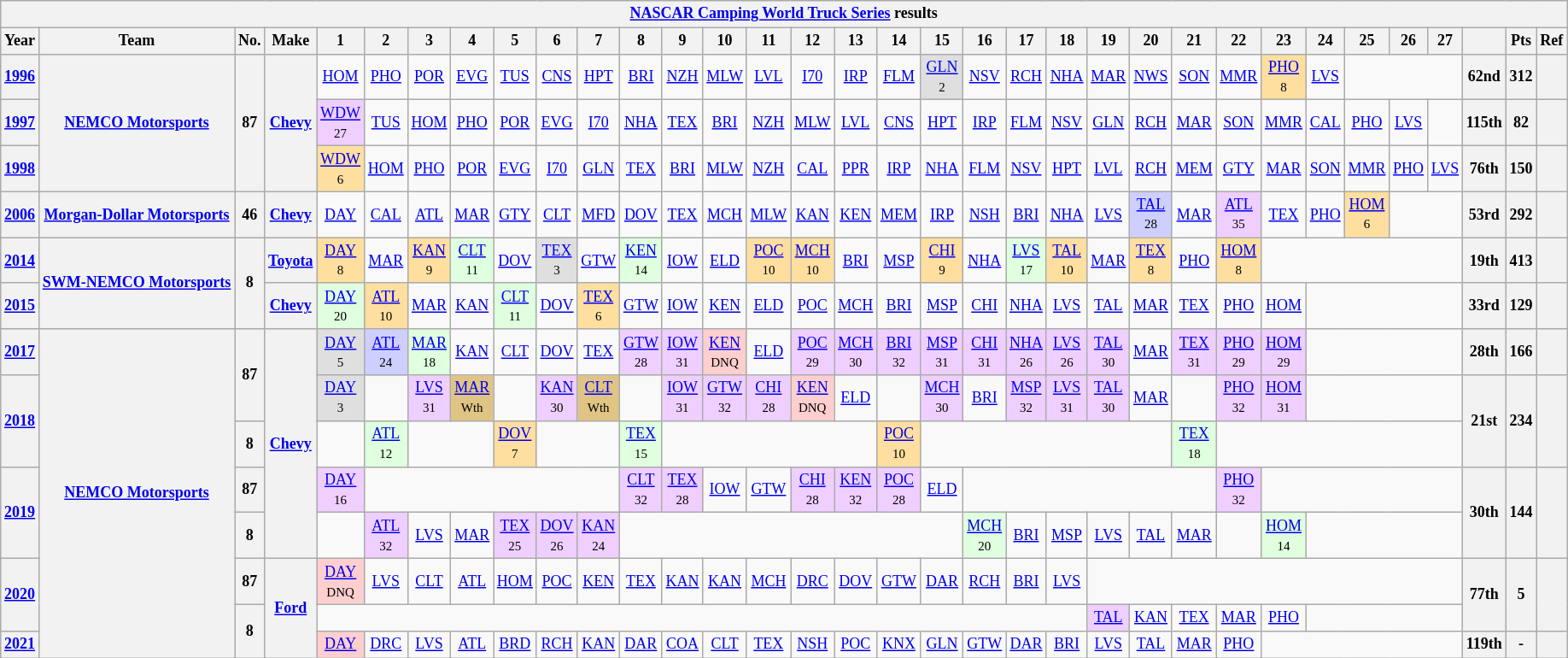<table class="wikitable" style="text-align:center; font-size:75%">
<tr>
<th colspan=34><a href='#'>NASCAR Camping World Truck Series</a> results</th>
</tr>
<tr>
<th>Year</th>
<th>Team</th>
<th>No.</th>
<th>Make</th>
<th>1</th>
<th>2</th>
<th>3</th>
<th>4</th>
<th>5</th>
<th>6</th>
<th>7</th>
<th>8</th>
<th>9</th>
<th>10</th>
<th>11</th>
<th>12</th>
<th>13</th>
<th>14</th>
<th>15</th>
<th>16</th>
<th>17</th>
<th>18</th>
<th>19</th>
<th>20</th>
<th>21</th>
<th>22</th>
<th>23</th>
<th>24</th>
<th>25</th>
<th>26</th>
<th>27</th>
<th></th>
<th>Pts</th>
<th>Ref</th>
</tr>
<tr>
<th><a href='#'>1996</a></th>
<th rowspan=3><a href='#'>NEMCO Motorsports</a></th>
<th rowspan=3>87</th>
<th rowspan=3><a href='#'>Chevy</a></th>
<td><a href='#'>HOM</a></td>
<td><a href='#'>PHO</a></td>
<td><a href='#'>POR</a></td>
<td><a href='#'>EVG</a></td>
<td><a href='#'>TUS</a></td>
<td><a href='#'>CNS</a></td>
<td><a href='#'>HPT</a></td>
<td><a href='#'>BRI</a></td>
<td><a href='#'>NZH</a></td>
<td><a href='#'>MLW</a></td>
<td><a href='#'>LVL</a></td>
<td><a href='#'>I70</a></td>
<td><a href='#'>IRP</a></td>
<td><a href='#'>FLM</a></td>
<td style="background:#DFDFDF;"><a href='#'>GLN</a><br><small>2</small></td>
<td><a href='#'>NSV</a></td>
<td><a href='#'>RCH</a></td>
<td><a href='#'>NHA</a></td>
<td><a href='#'>MAR</a></td>
<td><a href='#'>NWS</a></td>
<td><a href='#'>SON</a></td>
<td><a href='#'>MMR</a></td>
<td style="background:#FFDF9F;"><a href='#'>PHO</a><br><small>8</small></td>
<td><a href='#'>LVS</a></td>
<td colspan=3></td>
<th>62nd</th>
<th>312</th>
<th></th>
</tr>
<tr>
<th><a href='#'>1997</a></th>
<td style="background:#EFCFFF;"><a href='#'>WDW</a><br><small>27</small></td>
<td><a href='#'>TUS</a></td>
<td><a href='#'>HOM</a></td>
<td><a href='#'>PHO</a></td>
<td><a href='#'>POR</a></td>
<td><a href='#'>EVG</a></td>
<td><a href='#'>I70</a></td>
<td><a href='#'>NHA</a></td>
<td><a href='#'>TEX</a></td>
<td><a href='#'>BRI</a></td>
<td><a href='#'>NZH</a></td>
<td><a href='#'>MLW</a></td>
<td><a href='#'>LVL</a></td>
<td><a href='#'>CNS</a></td>
<td><a href='#'>HPT</a></td>
<td><a href='#'>IRP</a></td>
<td><a href='#'>FLM</a></td>
<td><a href='#'>NSV</a></td>
<td><a href='#'>GLN</a></td>
<td><a href='#'>RCH</a></td>
<td><a href='#'>MAR</a></td>
<td><a href='#'>SON</a></td>
<td><a href='#'>MMR</a></td>
<td><a href='#'>CAL</a></td>
<td><a href='#'>PHO</a></td>
<td><a href='#'>LVS</a></td>
<td></td>
<th>115th</th>
<th>82</th>
<th></th>
</tr>
<tr>
<th><a href='#'>1998</a></th>
<td style="background:#FFDF9F;"><a href='#'>WDW</a><br><small>6</small></td>
<td><a href='#'>HOM</a></td>
<td><a href='#'>PHO</a></td>
<td><a href='#'>POR</a></td>
<td><a href='#'>EVG</a></td>
<td><a href='#'>I70</a></td>
<td><a href='#'>GLN</a></td>
<td><a href='#'>TEX</a></td>
<td><a href='#'>BRI</a></td>
<td><a href='#'>MLW</a></td>
<td><a href='#'>NZH</a></td>
<td><a href='#'>CAL</a></td>
<td><a href='#'>PPR</a></td>
<td><a href='#'>IRP</a></td>
<td><a href='#'>NHA</a></td>
<td><a href='#'>FLM</a></td>
<td><a href='#'>NSV</a></td>
<td><a href='#'>HPT</a></td>
<td><a href='#'>LVL</a></td>
<td><a href='#'>RCH</a></td>
<td><a href='#'>MEM</a></td>
<td><a href='#'>GTY</a></td>
<td><a href='#'>MAR</a></td>
<td><a href='#'>SON</a></td>
<td><a href='#'>MMR</a></td>
<td><a href='#'>PHO</a></td>
<td><a href='#'>LVS</a></td>
<th>76th</th>
<th>150</th>
<th></th>
</tr>
<tr>
<th><a href='#'>2006</a></th>
<th><a href='#'>Morgan-Dollar Motorsports</a></th>
<th>46</th>
<th><a href='#'>Chevy</a></th>
<td><a href='#'>DAY</a></td>
<td><a href='#'>CAL</a></td>
<td><a href='#'>ATL</a></td>
<td><a href='#'>MAR</a></td>
<td><a href='#'>GTY</a></td>
<td><a href='#'>CLT</a></td>
<td><a href='#'>MFD</a></td>
<td><a href='#'>DOV</a></td>
<td><a href='#'>TEX</a></td>
<td><a href='#'>MCH</a></td>
<td><a href='#'>MLW</a></td>
<td><a href='#'>KAN</a></td>
<td><a href='#'>KEN</a></td>
<td><a href='#'>MEM</a></td>
<td><a href='#'>IRP</a></td>
<td><a href='#'>NSH</a></td>
<td><a href='#'>BRI</a></td>
<td><a href='#'>NHA</a></td>
<td><a href='#'>LVS</a></td>
<td style="background:#CFCFFF;"><a href='#'>TAL</a><br><small>28</small></td>
<td><a href='#'>MAR</a></td>
<td style="background:#EFCFFF;"><a href='#'>ATL</a><br><small>35</small></td>
<td><a href='#'>TEX</a></td>
<td><a href='#'>PHO</a></td>
<td style="background:#FFDF9F;"><a href='#'>HOM</a><br><small>6</small></td>
<td colspan=2></td>
<th>53rd</th>
<th>292</th>
<th></th>
</tr>
<tr>
<th><a href='#'>2014</a></th>
<th rowspan=2><a href='#'>SWM-NEMCO Motorsports</a></th>
<th rowspan=2>8</th>
<th><a href='#'>Toyota</a></th>
<td style="background:#FFDF9F;"><a href='#'>DAY</a><br><small>8</small></td>
<td><a href='#'>MAR</a></td>
<td style="background:#FFDF9F;"><a href='#'>KAN</a><br><small>9</small></td>
<td style="background:#DFFFDF;"><a href='#'>CLT</a><br><small>11</small></td>
<td><a href='#'>DOV</a></td>
<td style="background:#DFDFDF;"><a href='#'>TEX</a><br><small>3</small></td>
<td><a href='#'>GTW</a></td>
<td style="background:#DFFFDF;"><a href='#'>KEN</a><br><small>14</small></td>
<td><a href='#'>IOW</a></td>
<td><a href='#'>ELD</a></td>
<td style="background:#FFDF9F;"><a href='#'>POC</a><br><small>10</small></td>
<td style="background:#FFDF9F;"><a href='#'>MCH</a><br><small>10</small></td>
<td><a href='#'>BRI</a></td>
<td><a href='#'>MSP</a></td>
<td style="background:#FFDF9F;"><a href='#'>CHI</a><br><small>9</small></td>
<td><a href='#'>NHA</a></td>
<td style="background:#DFFFDF;"><a href='#'>LVS</a><br><small>17</small></td>
<td style="background:#FFDF9F;"><a href='#'>TAL</a><br><small>10</small></td>
<td><a href='#'>MAR</a></td>
<td style="background:#FFDF9F;"><a href='#'>TEX</a><br><small>8</small></td>
<td><a href='#'>PHO</a></td>
<td style="background:#FFDF9F;"><a href='#'>HOM</a><br><small>8</small></td>
<td colspan=5></td>
<th>19th</th>
<th>413</th>
<th></th>
</tr>
<tr>
<th><a href='#'>2015</a></th>
<th><a href='#'>Chevy</a></th>
<td style="background:#DFFFDF;"><a href='#'>DAY</a><br><small>20</small></td>
<td style="background:#FFDF9F;"><a href='#'>ATL</a><br><small>10</small></td>
<td><a href='#'>MAR</a></td>
<td><a href='#'>KAN</a></td>
<td style="background:#DFFFDF;"><a href='#'>CLT</a><br><small>11</small></td>
<td><a href='#'>DOV</a></td>
<td style="background:#FFDF9F;"><a href='#'>TEX</a><br><small>6</small></td>
<td><a href='#'>GTW</a></td>
<td><a href='#'>IOW</a></td>
<td><a href='#'>KEN</a></td>
<td><a href='#'>ELD</a></td>
<td><a href='#'>POC</a></td>
<td><a href='#'>MCH</a></td>
<td><a href='#'>BRI</a></td>
<td><a href='#'>MSP</a></td>
<td><a href='#'>CHI</a></td>
<td><a href='#'>NHA</a></td>
<td><a href='#'>LVS</a></td>
<td><a href='#'>TAL</a></td>
<td><a href='#'>MAR</a></td>
<td><a href='#'>TEX</a></td>
<td><a href='#'>PHO</a></td>
<td><a href='#'>HOM</a></td>
<td colspan=4></td>
<th>33rd</th>
<th>129</th>
<th></th>
</tr>
<tr>
<th><a href='#'>2017</a></th>
<th rowspan=8><a href='#'>NEMCO Motorsports</a></th>
<th rowspan=2>87</th>
<th rowspan=5><a href='#'>Chevy</a></th>
<td style="background:#DFDFDF;"><a href='#'>DAY</a><br><small>5</small></td>
<td style="background:#CFCFFF;"><a href='#'>ATL</a><br><small>24</small></td>
<td style="background:#DFFFDF;"><a href='#'>MAR</a><br><small>18</small></td>
<td><a href='#'>KAN</a></td>
<td><a href='#'>CLT</a></td>
<td><a href='#'>DOV</a></td>
<td><a href='#'>TEX</a></td>
<td style="background:#EFCFFF;"><a href='#'>GTW</a><br><small>28</small></td>
<td style="background:#EFCFFF;"><a href='#'>IOW</a><br><small>31</small></td>
<td style="background:#FFCFCF;"><a href='#'>KEN</a><br><small>DNQ</small></td>
<td><a href='#'>ELD</a></td>
<td style="background:#EFCFFF;"><a href='#'>POC</a><br><small>29</small></td>
<td style="background:#EFCFFF;"><a href='#'>MCH</a><br><small>30</small></td>
<td style="background:#EFCFFF;"><a href='#'>BRI</a><br><small>32</small></td>
<td style="background:#EFCFFF;"><a href='#'>MSP</a><br><small>31</small></td>
<td style="background:#EFCFFF;"><a href='#'>CHI</a><br><small>31</small></td>
<td style="background:#EFCFFF;"><a href='#'>NHA</a><br><small>26</small></td>
<td style="background:#EFCFFF;"><a href='#'>LVS</a><br><small>26</small></td>
<td style="background:#EFCFFF;"><a href='#'>TAL</a><br><small>30</small></td>
<td><a href='#'>MAR</a></td>
<td style="background:#EFCFFF;"><a href='#'>TEX</a><br><small>31</small></td>
<td style="background:#EFCFFF;"><a href='#'>PHO</a><br><small>29</small></td>
<td style="background:#EFCFFF;"><a href='#'>HOM</a><br><small>29</small></td>
<td colspan=4></td>
<th>28th</th>
<th>166</th>
<th></th>
</tr>
<tr>
<th rowspan=2><a href='#'>2018</a></th>
<td style="background:#DFDFDF;"><a href='#'>DAY</a><br><small>3</small></td>
<td></td>
<td style="background:#EFCFFF;"><a href='#'>LVS</a><br><small>31</small></td>
<td style="background:#DFC484;"><a href='#'>MAR</a><br><small>Wth</small></td>
<td></td>
<td style="background:#EFCFFF;"><a href='#'>KAN</a><br><small>30</small></td>
<td style="background:#DFC484;"><a href='#'>CLT</a><br><small>Wth</small></td>
<td></td>
<td style="background:#EFCFFF;"><a href='#'>IOW</a><br><small>31</small></td>
<td style="background:#EFCFFF;"><a href='#'>GTW</a><br><small>32</small></td>
<td style="background:#EFCFFF;"><a href='#'>CHI</a><br><small>28</small></td>
<td style="background:#FFCFCF;"><a href='#'>KEN</a><br><small>DNQ</small></td>
<td><a href='#'>ELD</a></td>
<td></td>
<td style="background:#EFCFFF;"><a href='#'>MCH</a><br><small>30</small></td>
<td><a href='#'>BRI</a></td>
<td style="background:#EFCFFF;"><a href='#'>MSP</a><br><small>32</small></td>
<td style="background:#EFCFFF;"><a href='#'>LVS</a><br><small>31</small></td>
<td style="background:#EFCFFF;"><a href='#'>TAL</a><br><small>30</small></td>
<td><a href='#'>MAR</a></td>
<td></td>
<td style="background:#EFCFFF;"><a href='#'>PHO</a><br><small>32</small></td>
<td style="background:#EFCFFF;"><a href='#'>HOM</a><br><small>31</small></td>
<td colspan=4></td>
<th rowspan=2>21st</th>
<th rowspan=2>234</th>
<th rowspan=2></th>
</tr>
<tr>
<th>8</th>
<td></td>
<td style="background:#DFFFDF;"><a href='#'>ATL</a><br><small>12</small></td>
<td colspan=2></td>
<td style="background:#FFDF9F;"><a href='#'>DOV</a><br><small>7</small></td>
<td colspan=2></td>
<td style="background:#DFFFDF;"><a href='#'>TEX</a><br><small>15</small></td>
<td colspan=5></td>
<td style="background:#FFDF9F;"><a href='#'>POC</a><br><small>10</small></td>
<td colspan=6></td>
<td style="background:#DFFFDF;"><a href='#'>TEX</a><br><small>18</small></td>
<td colspan=6></td>
</tr>
<tr>
<th rowspan=2><a href='#'>2019</a></th>
<th>87</th>
<td style="background:#EFCFFF;"><a href='#'>DAY</a><br><small>16</small></td>
<td colspan=6></td>
<td style="background:#EFCFFF;"><a href='#'>CLT</a><br><small>32</small></td>
<td style="background:#EFCFFF;"><a href='#'>TEX</a><br><small>28</small></td>
<td><a href='#'>IOW</a></td>
<td><a href='#'>GTW</a></td>
<td style="background:#EFCFFF;"><a href='#'>CHI</a><br><small>28</small></td>
<td style="background:#EFCFFF;"><a href='#'>KEN</a><br><small>32</small></td>
<td style="background:#EFCFFF;"><a href='#'>POC</a><br><small>28</small></td>
<td><a href='#'>ELD</a></td>
<td colspan=6></td>
<td style="background:#EFCFFF;"><a href='#'>PHO</a><br><small>32</small></td>
<td colspan=5></td>
<th rowspan=2>30th</th>
<th rowspan=2>144</th>
<th rowspan=2></th>
</tr>
<tr>
<th>8</th>
<td></td>
<td style="background:#EFCFFF;"><a href='#'>ATL</a><br><small>32</small></td>
<td><a href='#'>LVS</a></td>
<td><a href='#'>MAR</a></td>
<td style="background:#EFCFFF;"><a href='#'>TEX</a><br><small>25</small></td>
<td style="background:#EFCFFF;"><a href='#'>DOV</a><br><small>26</small></td>
<td style="background:#EFCFFF;"><a href='#'>KAN</a><br><small>24</small></td>
<td colspan=8></td>
<td style="background:#DFFFDF;"><a href='#'>MCH</a><br><small>20</small></td>
<td><a href='#'>BRI</a></td>
<td><a href='#'>MSP</a></td>
<td><a href='#'>LVS</a></td>
<td><a href='#'>TAL</a></td>
<td><a href='#'>MAR</a></td>
<td></td>
<td style="background:#DFFFDF;"><a href='#'>HOM</a><br><small>14</small></td>
<td colspan=4></td>
</tr>
<tr>
<th rowspan=2><a href='#'>2020</a></th>
<th>87</th>
<th rowspan=3><a href='#'>Ford</a></th>
<td style="background:#FFCFCF;"><a href='#'>DAY</a><br><small>DNQ</small></td>
<td><a href='#'>LVS</a></td>
<td><a href='#'>CLT</a></td>
<td><a href='#'>ATL</a></td>
<td><a href='#'>HOM</a></td>
<td><a href='#'>POC</a></td>
<td><a href='#'>KEN</a></td>
<td><a href='#'>TEX</a></td>
<td><a href='#'>KAN</a></td>
<td><a href='#'>KAN</a></td>
<td><a href='#'>MCH</a></td>
<td><a href='#'>DRC</a></td>
<td><a href='#'>DOV</a></td>
<td><a href='#'>GTW</a></td>
<td><a href='#'>DAR</a></td>
<td><a href='#'>RCH</a></td>
<td><a href='#'>BRI</a></td>
<td><a href='#'>LVS</a></td>
<td colspan=9></td>
<th rowspan=2>77th</th>
<th rowspan=2>5</th>
<th rowspan=2></th>
</tr>
<tr>
<th rowspan=2>8</th>
<td colspan=18></td>
<td style="background:#EFCFFF;"><a href='#'>TAL</a><br></td>
<td><a href='#'>KAN</a></td>
<td><a href='#'>TEX</a></td>
<td><a href='#'>MAR</a></td>
<td><a href='#'>PHO</a></td>
<td colspan=4></td>
</tr>
<tr>
<th><a href='#'>2021</a></th>
<td style="background:#FFCFCF;"><a href='#'>DAY</a><br></td>
<td><a href='#'>DRC</a></td>
<td><a href='#'>LVS</a></td>
<td><a href='#'>ATL</a></td>
<td><a href='#'>BRD</a></td>
<td><a href='#'>RCH</a></td>
<td><a href='#'>KAN</a></td>
<td><a href='#'>DAR</a></td>
<td><a href='#'>COA</a></td>
<td><a href='#'>CLT</a></td>
<td><a href='#'>TEX</a></td>
<td><a href='#'>NSH</a></td>
<td><a href='#'>POC</a></td>
<td><a href='#'>KNX</a></td>
<td><a href='#'>GLN</a></td>
<td><a href='#'>GTW</a></td>
<td><a href='#'>DAR</a></td>
<td><a href='#'>BRI</a></td>
<td><a href='#'>LVS</a></td>
<td><a href='#'>TAL</a></td>
<td><a href='#'>MAR</a></td>
<td><a href='#'>PHO</a></td>
<td colspan=5></td>
<th>119th</th>
<th>-</th>
<th></th>
</tr>
</table>
